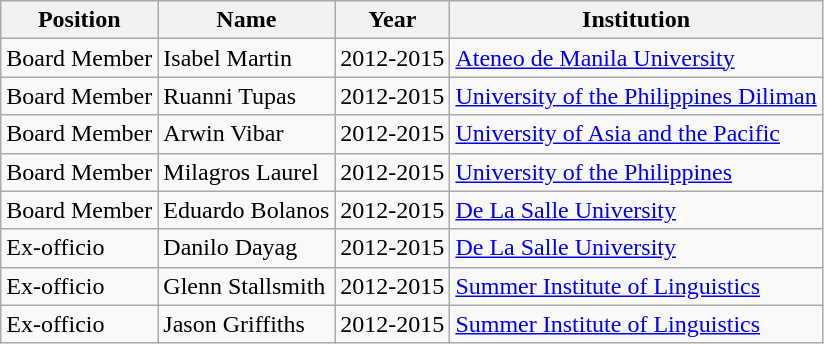<table class=wikitable>
<tr>
<th>Position</th>
<th>Name</th>
<th>Year</th>
<th>Institution</th>
</tr>
<tr>
<td>Board Member</td>
<td>Isabel Martin</td>
<td>2012-2015</td>
<td><a href='#'>Ateneo de Manila University</a></td>
</tr>
<tr>
<td>Board Member</td>
<td>Ruanni Tupas</td>
<td>2012-2015</td>
<td><a href='#'>University of the Philippines Diliman</a></td>
</tr>
<tr>
<td>Board Member</td>
<td>Arwin Vibar</td>
<td>2012-2015</td>
<td><a href='#'>University of Asia and the Pacific</a></td>
</tr>
<tr>
<td>Board Member</td>
<td>Milagros Laurel</td>
<td>2012-2015</td>
<td><a href='#'>University of the Philippines</a></td>
</tr>
<tr>
<td>Board Member</td>
<td>Eduardo Bolanos</td>
<td>2012-2015</td>
<td><a href='#'>De La Salle University</a></td>
</tr>
<tr>
<td>Ex-officio</td>
<td>Danilo Dayag</td>
<td>2012-2015</td>
<td><a href='#'>De La Salle University</a></td>
</tr>
<tr>
<td>Ex-officio</td>
<td>Glenn Stallsmith</td>
<td>2012-2015</td>
<td><a href='#'>Summer Institute of Linguistics</a></td>
</tr>
<tr>
<td>Ex-officio</td>
<td>Jason Griffiths</td>
<td>2012-2015</td>
<td><a href='#'>Summer Institute of Linguistics</a></td>
</tr>
</table>
